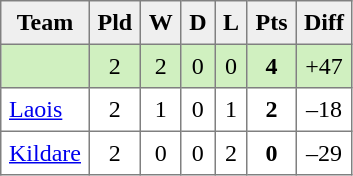<table style=border-collapse:collapse border=1 cellspacing=0 cellpadding=5>
<tr align=center bgcolor=#efefef>
<th>Team</th>
<th>Pld</th>
<th>W</th>
<th>D</th>
<th>L</th>
<th>Pts</th>
<th>Diff</th>
</tr>
<tr align=center style="background:#D0F0C0;">
<td style="text-align:left;"> </td>
<td>2</td>
<td>2</td>
<td>0</td>
<td>0</td>
<td><strong>4</strong></td>
<td>+47</td>
</tr>
<tr align=center style="background:#FFFFFF;">
<td style="text-align:left;"> <a href='#'>Laois</a></td>
<td>2</td>
<td>1</td>
<td>0</td>
<td>1</td>
<td><strong>2</strong></td>
<td>–18</td>
</tr>
<tr align=center style="background:#FFFFFF;">
<td style="text-align:left;"> <a href='#'>Kildare</a></td>
<td>2</td>
<td>0</td>
<td>0</td>
<td>2</td>
<td><strong>0</strong></td>
<td>–29</td>
</tr>
</table>
